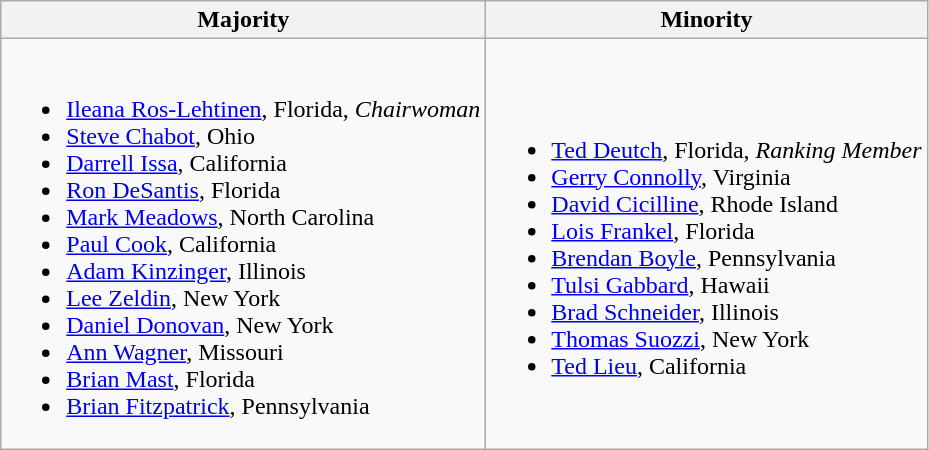<table class=wikitable>
<tr>
<th>Majority</th>
<th>Minority</th>
</tr>
<tr>
<td><br><ul><li><a href='#'>Ileana Ros-Lehtinen</a>, Florida, <em>Chairwoman</em></li><li><a href='#'>Steve Chabot</a>, Ohio</li><li><a href='#'>Darrell Issa</a>, California</li><li><a href='#'>Ron DeSantis</a>, Florida</li><li><a href='#'>Mark Meadows</a>, North Carolina</li><li><a href='#'>Paul Cook</a>, California</li><li><a href='#'>Adam Kinzinger</a>, Illinois</li><li><a href='#'>Lee Zeldin</a>, New York</li><li><a href='#'>Daniel Donovan</a>, New York</li><li><a href='#'>Ann Wagner</a>, Missouri</li><li><a href='#'>Brian Mast</a>, Florida</li><li><a href='#'>Brian Fitzpatrick</a>, Pennsylvania</li></ul></td>
<td><br><ul><li><a href='#'>Ted Deutch</a>, Florida, <em>Ranking Member</em></li><li><a href='#'>Gerry Connolly</a>, Virginia</li><li><a href='#'>David Cicilline</a>, Rhode Island</li><li><a href='#'>Lois Frankel</a>, Florida</li><li><a href='#'>Brendan Boyle</a>, Pennsylvania</li><li><a href='#'>Tulsi Gabbard</a>, Hawaii</li><li><a href='#'>Brad Schneider</a>, Illinois</li><li><a href='#'>Thomas Suozzi</a>, New York</li><li><a href='#'>Ted Lieu</a>, California</li></ul></td>
</tr>
</table>
